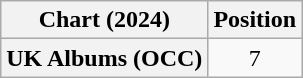<table class="wikitable plainrowheaders" style="text-align:center">
<tr>
<th scope="col">Chart (2024)</th>
<th scope="col">Position</th>
</tr>
<tr>
<th scope="row">UK Albums (OCC)</th>
<td>7</td>
</tr>
</table>
